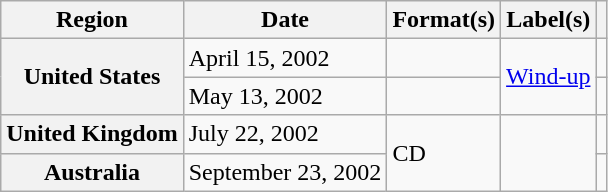<table class="wikitable plainrowheaders">
<tr>
<th scope="col">Region</th>
<th scope="col">Date</th>
<th scope="col">Format(s)</th>
<th scope="col">Label(s)</th>
<th scope="col"></th>
</tr>
<tr>
<th scope="row" rowspan="2">United States</th>
<td>April 15, 2002</td>
<td></td>
<td rowspan="2"><a href='#'>Wind-up</a></td>
<td align="center"></td>
</tr>
<tr>
<td>May 13, 2002</td>
<td></td>
<td align="center"></td>
</tr>
<tr>
<th scope="row">United Kingdom</th>
<td>July 22, 2002</td>
<td rowspan="2">CD</td>
<td rowspan="2"></td>
<td align="center"></td>
</tr>
<tr>
<th scope="row">Australia</th>
<td>September 23, 2002</td>
<td align="center"></td>
</tr>
</table>
